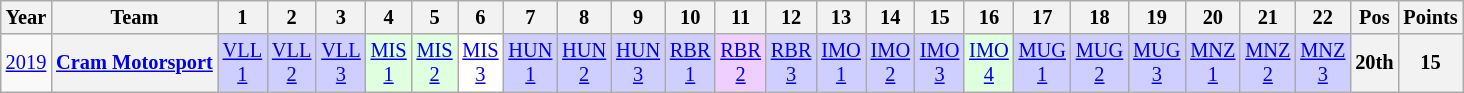<table class="wikitable" style="text-align:center; font-size:85%">
<tr>
<th>Year</th>
<th>Team</th>
<th>1</th>
<th>2</th>
<th>3</th>
<th>4</th>
<th>5</th>
<th>6</th>
<th>7</th>
<th>8</th>
<th>9</th>
<th>10</th>
<th>11</th>
<th>12</th>
<th>13</th>
<th>14</th>
<th>15</th>
<th>16</th>
<th>17</th>
<th>18</th>
<th>19</th>
<th>20</th>
<th>21</th>
<th>22</th>
<th>Pos</th>
<th>Points</th>
</tr>
<tr>
<td><a href='#'>2019</a></td>
<th nowrap><a href='#'>Cram Motorsport</a></th>
<td style="background:#CFCFFF;"><a href='#'>VLL<br>1</a><br></td>
<td style="background:#CFCFFF;"><a href='#'>VLL<br>2</a><br></td>
<td style="background:#CFCFFF;"><a href='#'>VLL<br>3</a><br></td>
<td style="background:#DFFFDF;"><a href='#'>MIS<br>1</a><br></td>
<td style="background:#DFFFDF;"><a href='#'>MIS<br>2</a><br></td>
<td style="background:#FFFFFF;"><a href='#'>MIS<br>3</a><br></td>
<td style="background:#CFCFFF;"><a href='#'>HUN<br>1</a><br></td>
<td style="background:#CFCFFF;"><a href='#'>HUN<br>2</a><br></td>
<td style="background:#CFCFFF;"><a href='#'>HUN<br>3</a><br></td>
<td style="background:#CFCFFF;"><a href='#'>RBR<br>1</a><br></td>
<td style="background:#EFCFFF;"><a href='#'>RBR<br>2</a><br></td>
<td style="background:#CFCFFF;"><a href='#'>RBR<br>3</a><br></td>
<td style="background:#CFCFFF;"><a href='#'>IMO<br>1</a><br></td>
<td style="background:#CFCFFF;"><a href='#'>IMO<br>2</a><br></td>
<td style="background:#CFCFFF;"><a href='#'>IMO<br>3</a><br></td>
<td style="background:#DFFFDF;"><a href='#'>IMO<br>4</a><br></td>
<td style="background:#CFCFFF;"><a href='#'>MUG<br>1</a><br></td>
<td style="background:#CFCFFF;"><a href='#'>MUG<br>2</a><br></td>
<td style="background:#CFCFFF;"><a href='#'>MUG<br>3</a><br></td>
<td style="background:#CFCFFF;"><a href='#'>MNZ<br>1</a><br></td>
<td style="background:#CFCFFF;"><a href='#'>MNZ<br>2</a><br></td>
<td style="background:#CFCFFF;"><a href='#'>MNZ<br>3</a><br></td>
<th>20th</th>
<th>15</th>
</tr>
</table>
